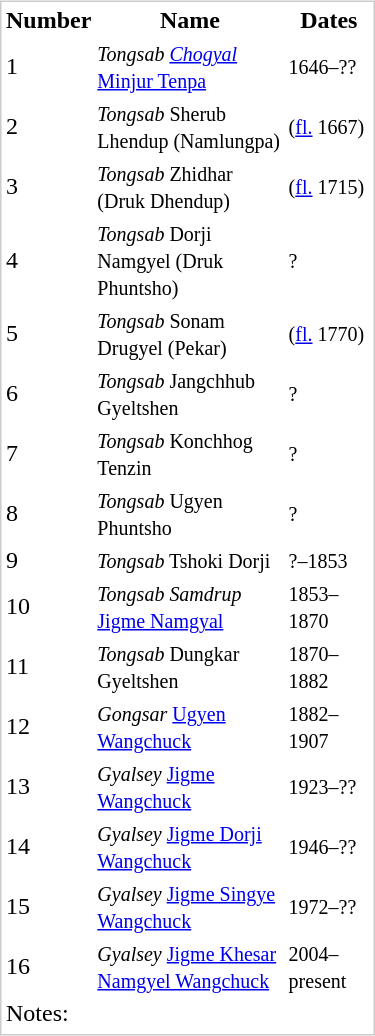<table style="float: right; border: 1px solid #CCCCCC; margin: .46em 0 0 .2em;" width=250px>
<tr>
<th>Number</th>
<th>Name</th>
<th>Dates</th>
</tr>
<tr>
<td>1</td>
<td><small><em>Tongsab <a href='#'>Chogyal</a></em> <a href='#'>Minjur Tenpa</a></small></td>
<td><small>1646–??</small></td>
</tr>
<tr>
<td>2</td>
<td><small><em>Tongsab</em> Sherub Lhendup (Namlungpa)</small></td>
<td><small>(<a href='#'>fl.</a> 1667)</small></td>
</tr>
<tr>
<td>3</td>
<td><small><em>Tongsab</em>  Zhidhar (Druk Dhendup)</small></td>
<td><small>(<a href='#'>fl.</a> 1715)</small></td>
</tr>
<tr>
<td>4</td>
<td><small><em>Tongsab</em> Dorji Namgyel (Druk Phuntsho)</small></td>
<td><small>?</small></td>
</tr>
<tr>
<td>5</td>
<td><small><em>Tongsab</em> Sonam Drugyel (Pekar)</small></td>
<td><small>(<a href='#'>fl.</a> 1770)</small></td>
</tr>
<tr>
<td>6</td>
<td><small><em>Tongsab</em> Jangchhub Gyeltshen</small></td>
<td><small>?</small></td>
</tr>
<tr>
<td>7</td>
<td><small><em>Tongsab</em> Konchhog Tenzin</small></td>
<td><small>?</small></td>
</tr>
<tr>
<td>8</td>
<td><small><em>Tongsab</em> Ugyen Phuntsho</small></td>
<td><small>?</small></td>
</tr>
<tr>
<td>9</td>
<td><small><em>Tongsab</em> Tshoki Dorji</small></td>
<td><small>?–1853</small></td>
</tr>
<tr>
<td>10</td>
<td><small><em>Tongsab Samdrup</em> <a href='#'>Jigme Namgyal</a></small></td>
<td><small>1853–1870</small></td>
</tr>
<tr>
<td>11</td>
<td><small><em>Tongsab</em> Dungkar Gyeltshen</small></td>
<td><small> 1870–1882</small></td>
</tr>
<tr>
<td>12</td>
<td><small><em>Gongsar</em> <a href='#'>Ugyen Wangchuck</a></small></td>
<td><small>1882–1907</small></td>
</tr>
<tr>
<td>13</td>
<td><small><em>Gyalsey</em> <a href='#'>Jigme Wangchuck</a></small></td>
<td><small>1923–??</small></td>
</tr>
<tr>
<td>14</td>
<td><small><em>Gyalsey</em> <a href='#'>Jigme Dorji Wangchuck</a></small></td>
<td><small>1946–??</small></td>
</tr>
<tr>
<td>15</td>
<td><small><em>Gyalsey</em> <a href='#'>Jigme Singye Wangchuck</a></small></td>
<td><small>1972–??</small></td>
</tr>
<tr>
<td>16</td>
<td><small><em>Gyalsey</em> <a href='#'>Jigme Khesar Namgyel Wangchuck</a></small></td>
<td><small>2004–present</small></td>
</tr>
<tr>
<td colspan=4>Notes:<br></td>
</tr>
<tr>
</tr>
</table>
